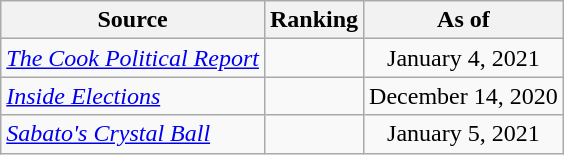<table class="wikitable" style="text-align:center">
<tr>
<th>Source</th>
<th>Ranking</th>
<th>As of</th>
</tr>
<tr>
<td align=left><em><a href='#'>The Cook Political Report</a></em></td>
<td></td>
<td>January 4, 2021</td>
</tr>
<tr>
<td align=left><em><a href='#'>Inside Elections</a></em></td>
<td></td>
<td>December 14, 2020</td>
</tr>
<tr>
<td align=left><em><a href='#'>Sabato's Crystal Ball</a></em></td>
<td></td>
<td>January 5, 2021</td>
</tr>
</table>
